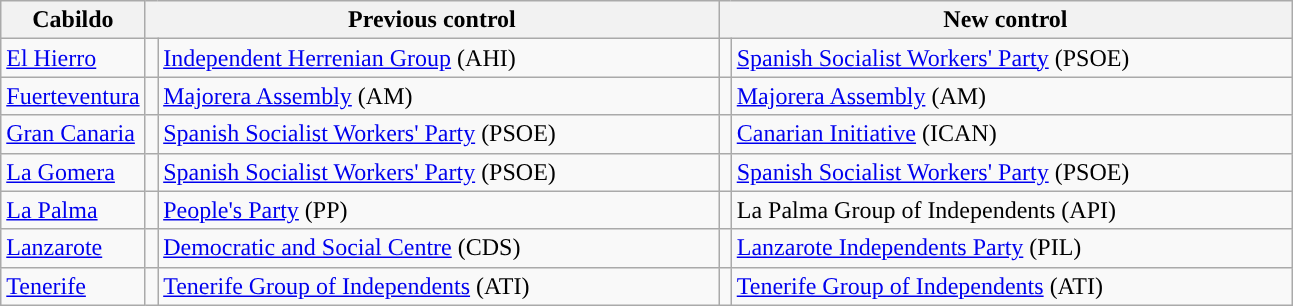<table class="wikitable sortable">
<tr>
<th>Cabildo</th>
<th colspan="2" style="width:375px;">Previous control</th>
<th colspan="2" style="width:375px;">New control</th>
</tr>
<tr>
<td><a href='#'>El Hierro</a></td>
<td width="1" style="color:inherit;background:"></td>
<td><a href='#'>Independent Herrenian Group</a> (AHI)</td>
<td width="1" style="color:inherit;background:"></td>
<td><a href='#'>Spanish Socialist Workers' Party</a> (PSOE)</td>
</tr>
<tr>
<td><a href='#'>Fuerteventura</a></td>
<td style="color:inherit;background:"></td>
<td><a href='#'>Majorera Assembly</a> (AM)</td>
<td style="color:inherit;background:"></td>
<td><a href='#'>Majorera Assembly</a> (AM)</td>
</tr>
<tr>
<td><a href='#'>Gran Canaria</a></td>
<td style="color:inherit;background:"></td>
<td><a href='#'>Spanish Socialist Workers' Party</a> (PSOE)</td>
<td style="color:inherit;background:"></td>
<td><a href='#'>Canarian Initiative</a> (ICAN)</td>
</tr>
<tr>
<td><a href='#'>La Gomera</a></td>
<td style="color:inherit;background:"></td>
<td><a href='#'>Spanish Socialist Workers' Party</a> (PSOE)</td>
<td style="color:inherit;background:"></td>
<td><a href='#'>Spanish Socialist Workers' Party</a> (PSOE)</td>
</tr>
<tr>
<td><a href='#'>La Palma</a></td>
<td style="color:inherit;background:"></td>
<td><a href='#'>People's Party</a> (PP)</td>
<td style="color:inherit;background:"></td>
<td>La Palma Group of Independents (API) </td>
</tr>
<tr>
<td><a href='#'>Lanzarote</a></td>
<td style="color:inherit;background:"></td>
<td><a href='#'>Democratic and Social Centre</a> (CDS)</td>
<td style="color:inherit;background:"></td>
<td><a href='#'>Lanzarote Independents Party</a> (PIL) </td>
</tr>
<tr>
<td><a href='#'>Tenerife</a></td>
<td style="color:inherit;background:"></td>
<td><a href='#'>Tenerife Group of Independents</a> (ATI)</td>
<td style="color:inherit;background:"></td>
<td><a href='#'>Tenerife Group of Independents</a> (ATI)</td>
</tr>
</table>
